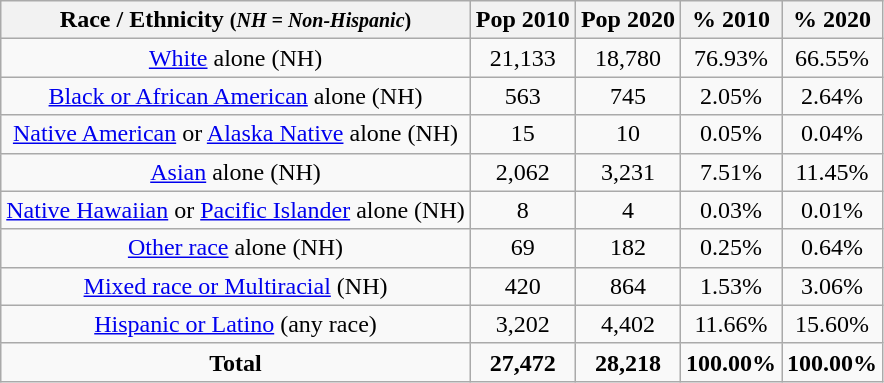<table class="wikitable" style="text-align:center;">
<tr>
<th>Race / Ethnicity <small>(<em>NH = Non-Hispanic</em>)</small></th>
<th>Pop 2010</th>
<th>Pop 2020</th>
<th>% 2010</th>
<th>% 2020</th>
</tr>
<tr>
<td><a href='#'>White</a> alone (NH)</td>
<td>21,133</td>
<td>18,780</td>
<td>76.93%</td>
<td>66.55%</td>
</tr>
<tr>
<td><a href='#'>Black or African American</a> alone (NH)</td>
<td>563</td>
<td>745</td>
<td>2.05%</td>
<td>2.64%</td>
</tr>
<tr>
<td><a href='#'>Native American</a> or <a href='#'>Alaska Native</a> alone (NH)</td>
<td>15</td>
<td>10</td>
<td>0.05%</td>
<td>0.04%</td>
</tr>
<tr>
<td><a href='#'>Asian</a> alone (NH)</td>
<td>2,062</td>
<td>3,231</td>
<td>7.51%</td>
<td>11.45%</td>
</tr>
<tr>
<td><a href='#'>Native Hawaiian</a> or <a href='#'>Pacific Islander</a> alone (NH)</td>
<td>8</td>
<td>4</td>
<td>0.03%</td>
<td>0.01%</td>
</tr>
<tr>
<td><a href='#'>Other race</a> alone (NH)</td>
<td>69</td>
<td>182</td>
<td>0.25%</td>
<td>0.64%</td>
</tr>
<tr>
<td><a href='#'>Mixed race or Multiracial</a> (NH)</td>
<td>420</td>
<td>864</td>
<td>1.53%</td>
<td>3.06%</td>
</tr>
<tr>
<td><a href='#'>Hispanic or Latino</a> (any race)</td>
<td>3,202</td>
<td>4,402</td>
<td>11.66%</td>
<td>15.60%</td>
</tr>
<tr>
<td><strong>Total</strong></td>
<td><strong>27,472</strong></td>
<td><strong>28,218</strong></td>
<td><strong>100.00%</strong></td>
<td><strong>100.00%</strong></td>
</tr>
</table>
